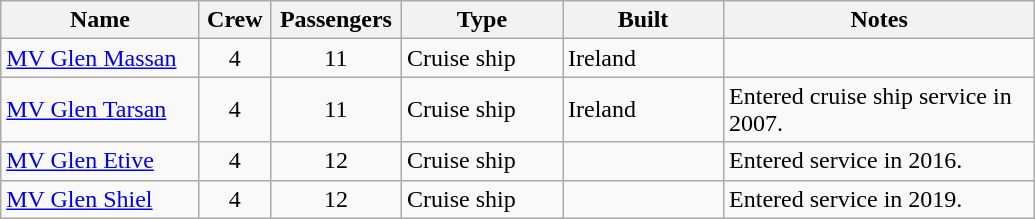<table class="wikitable sortable">
<tr>
<th width="125">Name</th>
<th width="40">Crew</th>
<th width="80">Passengers</th>
<th width="100">Type</th>
<th width="100">Built</th>
<th width="200">Notes</th>
</tr>
<tr>
<td><a href='#'>MV Glen Massan</a></td>
<td align=center>4</td>
<td align=center>11</td>
<td>Cruise ship</td>
<td>Ireland</td>
<td></td>
</tr>
<tr>
<td><a href='#'>MV Glen Tarsan</a></td>
<td align=center>4</td>
<td align=center>11</td>
<td>Cruise ship</td>
<td>Ireland</td>
<td>Entered cruise ship service in 2007.</td>
</tr>
<tr>
<td><a href='#'>MV Glen Etive</a></td>
<td align=center>4</td>
<td align=center>12</td>
<td>Cruise ship</td>
<td></td>
<td>Entered service in 2016.</td>
</tr>
<tr>
<td><a href='#'>MV Glen Shiel</a></td>
<td align=center>4</td>
<td align=center>12</td>
<td>Cruise ship</td>
<td></td>
<td>Entered service in 2019.</td>
</tr>
</table>
